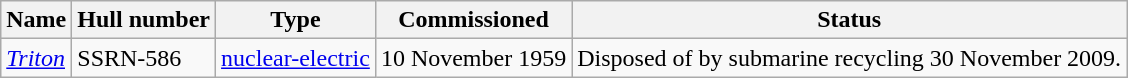<table class="wikitable">
<tr>
<th>Name</th>
<th>Hull number</th>
<th>Type</th>
<th>Commissioned</th>
<th>Status</th>
</tr>
<tr>
<td><em><a href='#'>Triton</a></em></td>
<td>SSRN-586</td>
<td><a href='#'>nuclear-electric</a></td>
<td>10 November 1959</td>
<td>Disposed of by submarine recycling 30 November 2009.</td>
</tr>
</table>
